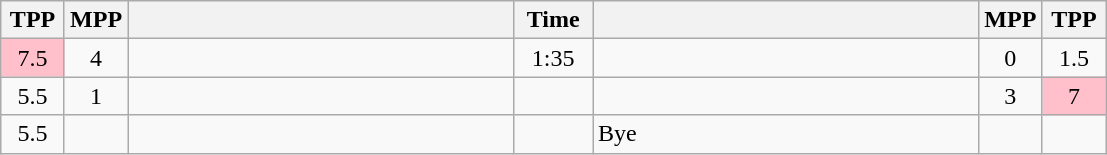<table class="wikitable" style="text-align: center;" |>
<tr>
<th width="35">TPP</th>
<th width="35">MPP</th>
<th width="250"></th>
<th width="45">Time</th>
<th width="250"></th>
<th width="35">MPP</th>
<th width="35">TPP</th>
</tr>
<tr>
<td bgcolor=pink>7.5</td>
<td>4</td>
<td style="text-align:left;"></td>
<td>1:35</td>
<td style="text-align:left;"><strong></strong></td>
<td>0</td>
<td>1.5</td>
</tr>
<tr>
<td>5.5</td>
<td>1</td>
<td style="text-align:left;"><strong></strong></td>
<td></td>
<td style="text-align:left;"></td>
<td>3</td>
<td bgcolor=pink>7</td>
</tr>
<tr>
<td>5.5</td>
<td></td>
<td style="text-align:left;"><strong></strong></td>
<td></td>
<td style="text-align:left;">Bye</td>
<td></td>
<td></td>
</tr>
</table>
